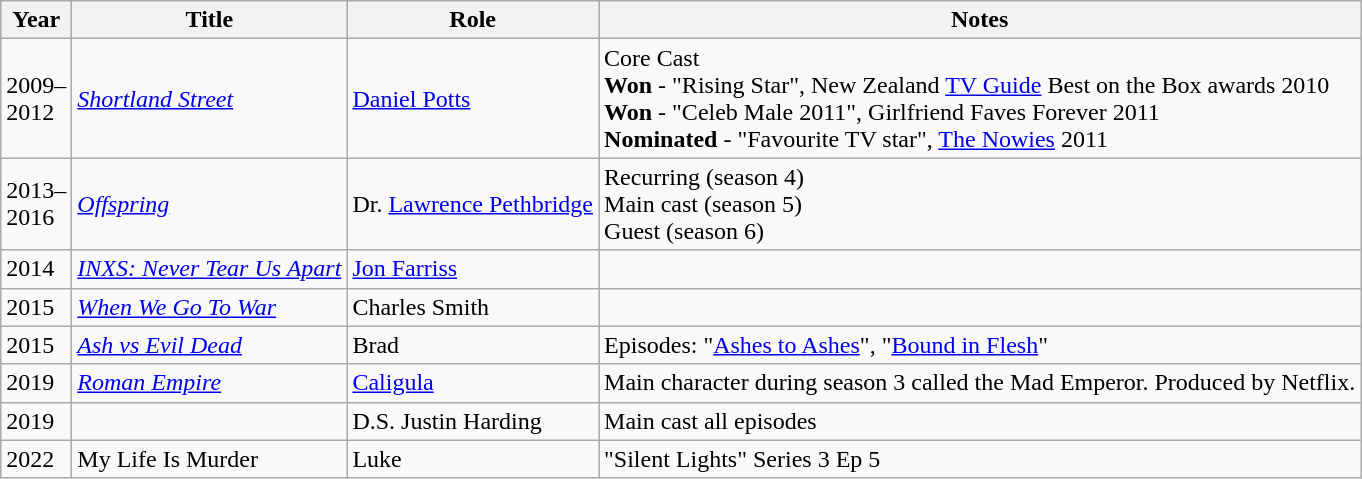<table class="wikitable sortable">
<tr>
<th>Year</th>
<th>Title</th>
<th>Role</th>
<th class="unsortable">Notes</th>
</tr>
<tr>
<td>2009–<br>2012</td>
<td><em><a href='#'>Shortland Street</a></em></td>
<td><a href='#'>Daniel Potts</a></td>
<td>Core Cast<br><strong>Won</strong> - "Rising Star", New Zealand <a href='#'>TV Guide</a> Best on the Box awards 2010<br><strong>Won</strong> - "Celeb Male 2011", Girlfriend Faves Forever 2011<br><strong>Nominated</strong> - "Favourite TV star", <a href='#'>The Nowies</a> 2011<br></td>
</tr>
<tr>
<td>2013–<br>2016</td>
<td><em><a href='#'>Offspring</a></em></td>
<td>Dr. <a href='#'>Lawrence Pethbridge</a></td>
<td>Recurring (season 4)<br>Main cast (season 5)<br>Guest (season 6)</td>
</tr>
<tr>
<td>2014</td>
<td><em><a href='#'>INXS: Never Tear Us Apart</a></em></td>
<td><a href='#'>Jon Farriss</a></td>
<td></td>
</tr>
<tr>
<td>2015</td>
<td><em><a href='#'>When We Go To War</a></em></td>
<td>Charles Smith</td>
<td></td>
</tr>
<tr>
<td>2015</td>
<td><em><a href='#'>Ash vs Evil Dead</a></em></td>
<td>Brad</td>
<td>Episodes: "<a href='#'>Ashes to Ashes</a>", "<a href='#'>Bound in Flesh</a>"</td>
</tr>
<tr>
<td>2019</td>
<td><em><a href='#'>Roman Empire</a></em></td>
<td><a href='#'>Caligula</a></td>
<td>Main character during season 3 called the Mad Emperor. Produced by Netflix.</td>
</tr>
<tr>
<td>2019</td>
<td><em></em></td>
<td>D.S. Justin Harding</td>
<td>Main cast all episodes</td>
</tr>
<tr>
<td>2022</td>
<td>My Life Is Murder</td>
<td>Luke</td>
<td>"Silent Lights" Series 3 Ep 5</td>
</tr>
</table>
